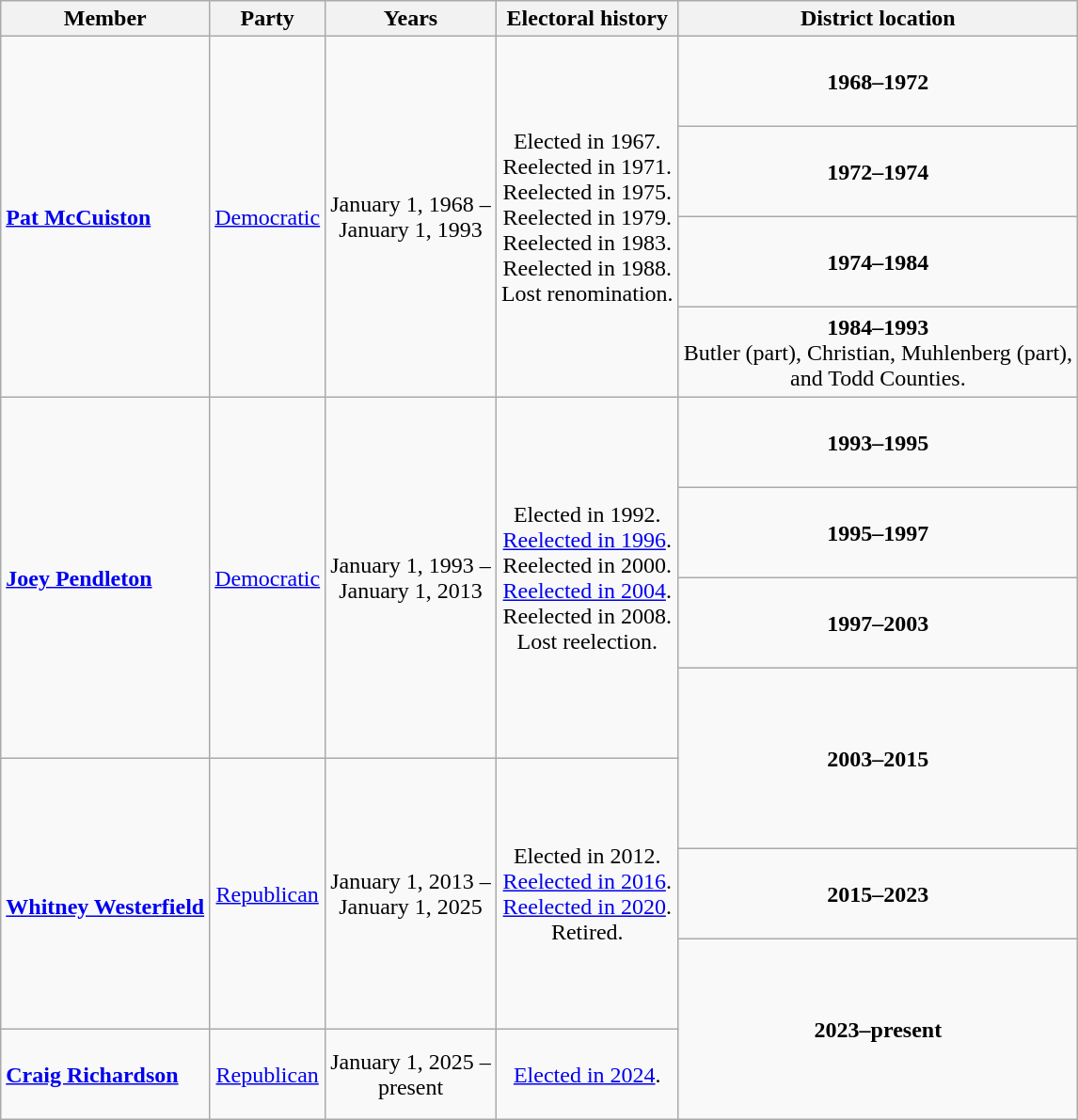<table class=wikitable style="text-align:center">
<tr>
<th>Member</th>
<th>Party</th>
<th>Years</th>
<th>Electoral history</th>
<th>District location</th>
</tr>
<tr style="height:4em">
<td rowspan=4 align=left><strong><a href='#'>Pat McCuiston</a></strong><br></td>
<td rowspan=4 ><a href='#'>Democratic</a></td>
<td rowspan=4 nowrap>January 1, 1968 –<br>January 1, 1993</td>
<td rowspan=4>Elected in 1967.<br>Reelected in 1971.<br>Reelected in 1975.<br>Reelected in 1979.<br>Reelected in 1983.<br>Reelected in 1988.<br>Lost renomination.</td>
<td><strong>1968–1972</strong><br></td>
</tr>
<tr style="height:4em">
<td><strong>1972–1974</strong><br></td>
</tr>
<tr style="height:4em">
<td><strong>1974–1984</strong><br></td>
</tr>
<tr style="height:4em">
<td><strong>1984–1993</strong><br>Butler (part), Christian, Muhlenberg (part),<br>and Todd Counties.</td>
</tr>
<tr style="height:4em">
<td rowspan=4 align=left><strong><a href='#'>Joey Pendleton</a></strong><br></td>
<td rowspan=4 ><a href='#'>Democratic</a></td>
<td rowspan=4 nowrap>January 1, 1993 –<br>January 1, 2013</td>
<td rowspan=4>Elected in 1992.<br><a href='#'>Reelected in 1996</a>.<br>Reelected in 2000.<br><a href='#'>Reelected in 2004</a>.<br>Reelected in 2008.<br>Lost reelection.</td>
<td><strong>1993–1995</strong><br></td>
</tr>
<tr style="height:4em">
<td><strong>1995–1997</strong><br></td>
</tr>
<tr style="height:4em">
<td><strong>1997–2003</strong><br></td>
</tr>
<tr style="height:4em">
<td rowspan=2><strong>2003–2015</strong><br></td>
</tr>
<tr style="height:4em">
<td rowspan=3 align=left><br><strong><a href='#'>Whitney Westerfield</a></strong><br></td>
<td rowspan=3 ><a href='#'>Republican</a></td>
<td rowspan=3 nowrap>January 1, 2013 –<br>January 1, 2025</td>
<td rowspan=3>Elected in 2012.<br><a href='#'>Reelected in 2016</a>.<br><a href='#'>Reelected in 2020</a>.<br>Retired.</td>
</tr>
<tr style="height:4em">
<td><strong>2015–2023</strong><br></td>
</tr>
<tr style="height:4em">
<td rowspan=2><strong>2023–present</strong><br></td>
</tr>
<tr style="height:4em">
<td align=left><strong><a href='#'>Craig Richardson</a></strong><br></td>
<td><a href='#'>Republican</a></td>
<td nowrap>January 1, 2025 –<br>present</td>
<td><a href='#'>Elected in 2024</a>.</td>
</tr>
</table>
